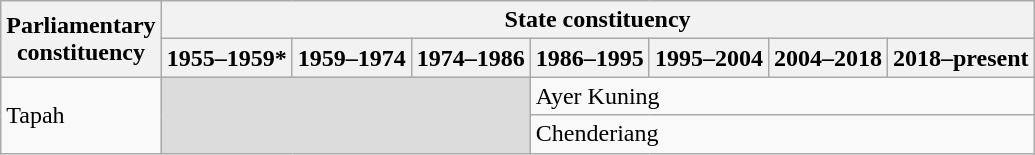<table class="wikitable">
<tr>
<th rowspan="2">Parliamentary<br>constituency</th>
<th colspan="7">State constituency</th>
</tr>
<tr>
<th>1955–1959*</th>
<th>1959–1974</th>
<th>1974–1986</th>
<th>1986–1995</th>
<th>1995–2004</th>
<th>2004–2018</th>
<th>2018–present</th>
</tr>
<tr>
<td rowspan="2">Tapah</td>
<td colspan="3" rowspan="2" bgcolor="dcdcdc"></td>
<td colspan="4">Ayer Kuning</td>
</tr>
<tr>
<td colspan="4">Chenderiang</td>
</tr>
</table>
